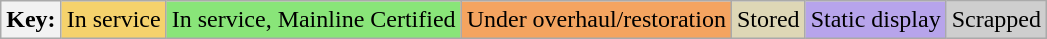<table class="wikitable">
<tr>
<th>Key:</th>
<td style="background:#f5d26c;">In service</td>
<td style="background:#89e579;">In service, Mainline Certified</td>
<td style="background:#f4a460;">Under overhaul/restoration</td>
<td style="background:#ded7b6;">Stored</td>
<td style="background:#b7a4eb;">Static display</td>
<td style="background:#cecece;">Scrapped</td>
</tr>
</table>
